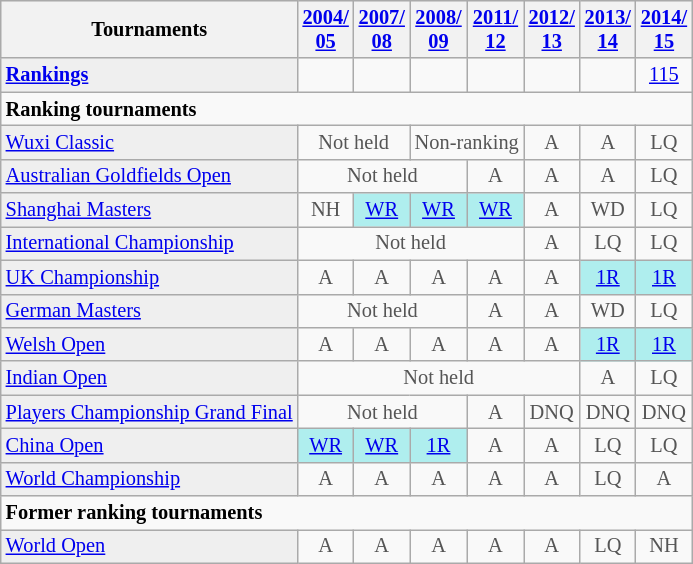<table class="wikitable" style="font-size:85%;">
<tr bgcolor="#efefef">
<th><strong>Tournaments</strong></th>
<th><a href='#'>2004/<br>05</a></th>
<th><a href='#'>2007/<br>08</a></th>
<th><a href='#'>2008/<br>09</a></th>
<th><a href='#'>2011/<br>12</a></th>
<th><a href='#'>2012/<br>13</a></th>
<th><a href='#'>2013/<br>14</a></th>
<th><a href='#'>2014/<br>15</a></th>
</tr>
<tr>
<td style="background:#EFEFEF;"><strong><a href='#'>Rankings</a></strong></td>
<td align="center"></td>
<td align="center"></td>
<td align="center"></td>
<td align="center"></td>
<td align="center"></td>
<td align="center"></td>
<td align="center"><a href='#'>115</a></td>
</tr>
<tr>
<td colspan="20"><strong>Ranking tournaments</strong></td>
</tr>
<tr>
<td style="background:#EFEFEF;"><a href='#'>Wuxi Classic</a></td>
<td align="center" colspan="2" style="color:#555555;">Not held</td>
<td align="center" colspan="2" style="color:#555555;">Non-ranking</td>
<td align="center" style="color:#555555;">A</td>
<td align="center" style="color:#555555;">A</td>
<td align="center" style="color:#555555;">LQ</td>
</tr>
<tr>
<td style="background:#EFEFEF;"><a href='#'>Australian Goldfields Open</a></td>
<td align="center" colspan="3" style="color:#555555;">Not held</td>
<td align="center" style="color:#555555;">A</td>
<td align="center" style="color:#555555;">A</td>
<td align="center" style="color:#555555;">A</td>
<td align="center" style="color:#555555;">LQ</td>
</tr>
<tr>
<td style="background:#EFEFEF;"><a href='#'>Shanghai Masters</a></td>
<td align="center" style="color:#555555;">NH</td>
<td align="center" style="background:#afeeee;"><a href='#'>WR</a></td>
<td align="center" style="background:#afeeee;"><a href='#'>WR</a></td>
<td align="center" style="background:#afeeee;"><a href='#'>WR</a></td>
<td align="center" style="color:#555555;">A</td>
<td align="center" style="color:#555555;">WD</td>
<td align="center" style="color:#555555;">LQ</td>
</tr>
<tr>
<td style="background:#EFEFEF;"><a href='#'>International Championship</a></td>
<td align="center" colspan="4" style="color:#555555;">Not held</td>
<td align="center" style="color:#555555;">A</td>
<td align="center" style="color:#555555;">LQ</td>
<td align="center" style="color:#555555;">LQ</td>
</tr>
<tr>
<td style="background:#EFEFEF;"><a href='#'>UK Championship</a></td>
<td align="center" style="color:#555555;">A</td>
<td align="center" style="color:#555555;">A</td>
<td align="center" style="color:#555555;">A</td>
<td align="center" style="color:#555555;">A</td>
<td align="center" style="color:#555555;">A</td>
<td align="center" style="background:#afeeee;"><a href='#'>1R</a></td>
<td align="center" style="background:#afeeee;"><a href='#'>1R</a></td>
</tr>
<tr>
<td style="background:#EFEFEF;"><a href='#'>German Masters</a></td>
<td align="center" colspan="3" style="color:#555555;">Not held</td>
<td align="center" style="color:#555555;">A</td>
<td align="center" style="color:#555555;">A</td>
<td align="center" style="color:#555555;">WD</td>
<td align="center" style="color:#555555;">LQ</td>
</tr>
<tr>
<td style="background:#EFEFEF;"><a href='#'>Welsh Open</a></td>
<td align="center" style="color:#555555;">A</td>
<td align="center" style="color:#555555;">A</td>
<td align="center" style="color:#555555;">A</td>
<td align="center" style="color:#555555;">A</td>
<td align="center" style="color:#555555;">A</td>
<td align="center" style="background:#afeeee;"><a href='#'>1R</a></td>
<td align="center" style="background:#afeeee;"><a href='#'>1R</a></td>
</tr>
<tr>
<td style="background:#EFEFEF;"><a href='#'>Indian Open</a></td>
<td align="center" colspan="5" style="color:#555555;">Not held</td>
<td align="center" style="color:#555555;">A</td>
<td align="center" style="color:#555555;">LQ</td>
</tr>
<tr>
<td style="background:#EFEFEF;"><a href='#'>Players Championship Grand Final</a></td>
<td align="center" colspan="3" style="color:#555555;">Not held</td>
<td align="center" style="color:#555555;">A</td>
<td align="center" style="color:#555555;">DNQ</td>
<td align="center" style="color:#555555;">DNQ</td>
<td align="center" style="color:#555555;">DNQ</td>
</tr>
<tr>
<td style="background:#EFEFEF;"><a href='#'>China Open</a></td>
<td align="center" style="background:#afeeee;"><a href='#'>WR</a></td>
<td align="center" style="background:#afeeee;"><a href='#'>WR</a></td>
<td align="center" style="background:#afeeee;"><a href='#'>1R</a></td>
<td align="center" style="color:#555555;">A</td>
<td align="center" style="color:#555555;">A</td>
<td align="center" style="color:#555555;">LQ</td>
<td align="center" style="color:#555555;">LQ</td>
</tr>
<tr>
<td style="background:#EFEFEF;"><a href='#'>World Championship</a></td>
<td align="center" style="color:#555555;">A</td>
<td align="center" style="color:#555555;">A</td>
<td align="center" style="color:#555555;">A</td>
<td align="center" style="color:#555555;">A</td>
<td align="center" style="color:#555555;">A</td>
<td align="center" style="color:#555555;">LQ</td>
<td align="center" style="color:#555555;">A<br></td>
</tr>
<tr>
<td colspan="20"><strong>Former ranking tournaments</strong></td>
</tr>
<tr>
<td style="background:#EFEFEF;"><a href='#'>World Open</a></td>
<td align="center" style="color:#555555;">A</td>
<td align="center" style="color:#555555;">A</td>
<td align="center" style="color:#555555;">A</td>
<td align="center" style="color:#555555;">A</td>
<td align="center" style="color:#555555;">A</td>
<td align="center" style="color:#555555;">LQ</td>
<td align="center" style="color:#555555;">NH</td>
</tr>
</table>
